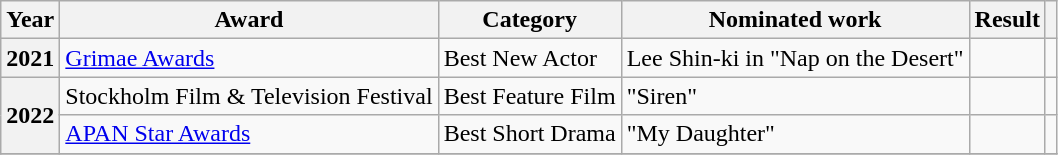<table class="wikitable sortable plainrowheaders">
<tr>
<th scope="col">Year</th>
<th scope="col">Award</th>
<th scope="col">Category</th>
<th scope="col">Nominated work</th>
<th scope="col">Result</th>
<th scope="col" class="unsortable"></th>
</tr>
<tr>
<th scope="row" rowspan="1">2021</th>
<td><a href='#'>Grimae Awards</a></td>
<td>Best New Actor</td>
<td>Lee Shin-ki in "Nap on the Desert"</td>
<td></td>
<td style="text-align:center"></td>
</tr>
<tr>
<th scope="row" rowspan="2">2022</th>
<td>Stockholm Film & Television Festival</td>
<td>Best Feature Film</td>
<td>"Siren"</td>
<td></td>
<td style="text-align:center"></td>
</tr>
<tr>
<td><a href='#'>APAN Star Awards</a></td>
<td>Best Short Drama</td>
<td>"My Daughter"</td>
<td></td>
<td style="text-align:center"></td>
</tr>
<tr>
</tr>
</table>
